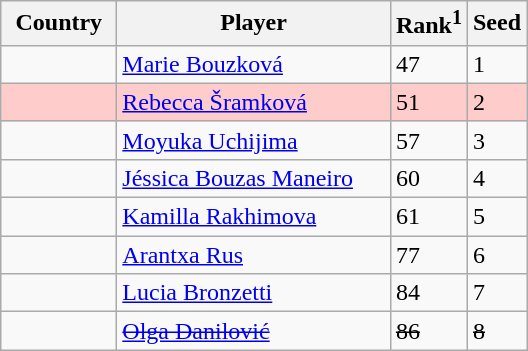<table class="sortable wikitable">
<tr>
<th style="width:70px;">Country</th>
<th style="width:175px;">Player</th>
<th>Rank<sup>1</sup></th>
<th>Seed</th>
</tr>
<tr>
<td></td>
<td><a href='#'>Marie Bouzková</a></td>
<td>47</td>
<td>1</td>
</tr>
<tr style="background:#fcc;">
<td></td>
<td><a href='#'>Rebecca Šramková</a></td>
<td>51</td>
<td>2</td>
</tr>
<tr>
<td></td>
<td><a href='#'>Moyuka Uchijima</a></td>
<td>57</td>
<td>3</td>
</tr>
<tr>
<td></td>
<td><a href='#'>Jéssica Bouzas Maneiro</a></td>
<td>60</td>
<td>4</td>
</tr>
<tr>
<td></td>
<td><a href='#'>Kamilla Rakhimova</a></td>
<td>61</td>
<td>5</td>
</tr>
<tr>
<td></td>
<td><a href='#'>Arantxa Rus</a></td>
<td>77</td>
<td>6</td>
</tr>
<tr>
<td></td>
<td><a href='#'>Lucia Bronzetti</a></td>
<td>84</td>
<td>7</td>
</tr>
<tr>
<td><s></s></td>
<td><a href='#'><s>Olga Danilović</s></a></td>
<td><s>86</s></td>
<td><s>8</s></td>
</tr>
</table>
